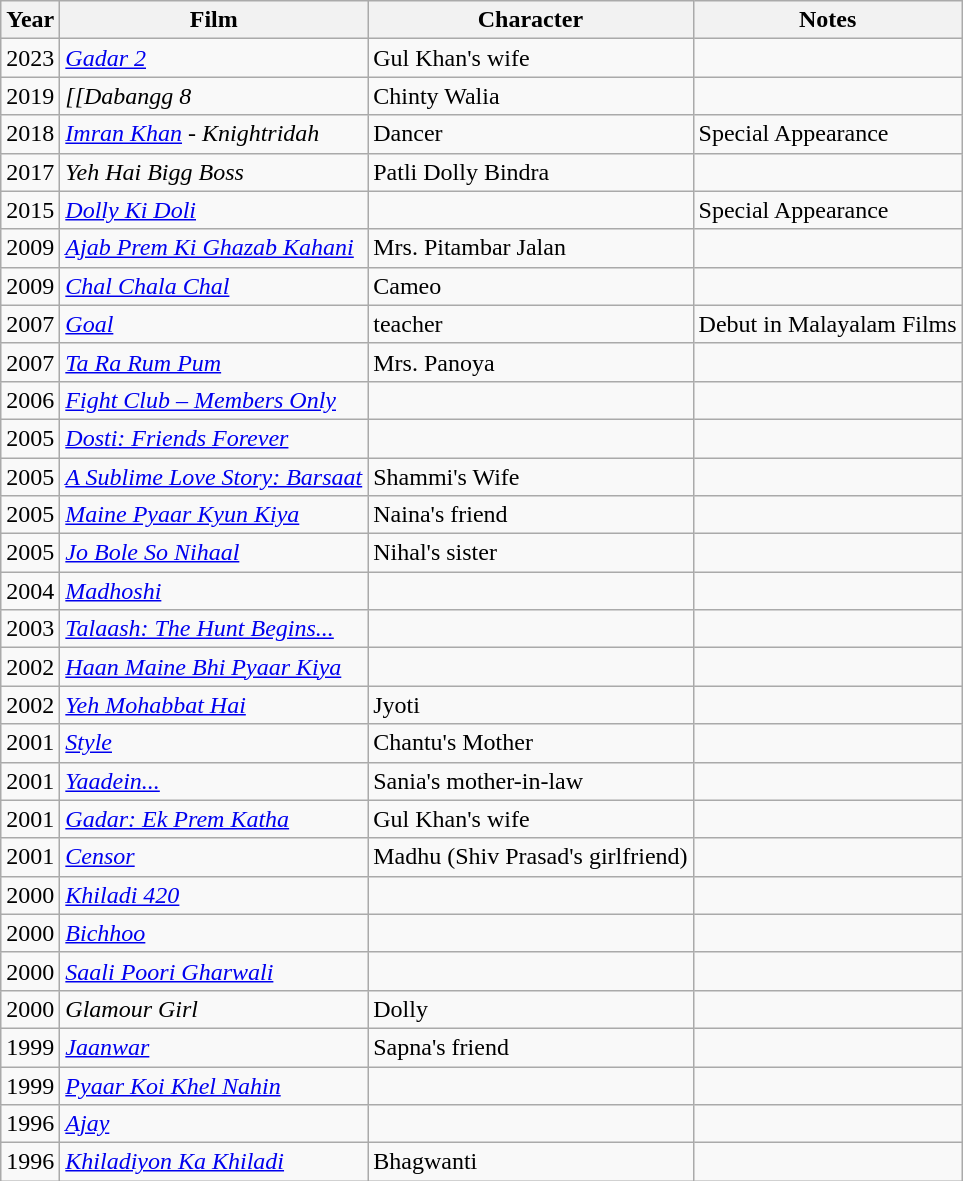<table class="sortable wikitable">
<tr>
<th>Year</th>
<th>Film</th>
<th>Character</th>
<th>Notes</th>
</tr>
<tr>
<td>2023</td>
<td><em><a href='#'>Gadar 2</a></em></td>
<td>Gul Khan's wife</td>
<td></td>
</tr>
<tr>
<td>2019</td>
<td><em>[[Dabangg 8</em></td>
<td>Chinty Walia</td>
<td></td>
</tr>
<tr>
<td>2018</td>
<td><em><a href='#'>Imran Khan</a> - Knightridah</em></td>
<td>Dancer</td>
<td>Special Appearance</td>
</tr>
<tr>
<td>2017</td>
<td><em>Yeh Hai Bigg Boss</em></td>
<td>Patli Dolly Bindra</td>
<td></td>
</tr>
<tr>
<td>2015</td>
<td><em><a href='#'>Dolly Ki Doli</a></em></td>
<td></td>
<td>Special Appearance</td>
</tr>
<tr>
<td>2009</td>
<td><em><a href='#'>Ajab Prem Ki Ghazab Kahani</a></em></td>
<td>Mrs. Pitambar Jalan</td>
<td></td>
</tr>
<tr>
<td>2009</td>
<td><em><a href='#'>Chal Chala Chal</a></em></td>
<td>Cameo</td>
<td></td>
</tr>
<tr>
<td>2007</td>
<td><em><a href='#'>Goal</a></em></td>
<td>teacher</td>
<td>Debut in Malayalam Films</td>
</tr>
<tr>
<td>2007</td>
<td><em><a href='#'>Ta Ra Rum Pum</a></em></td>
<td>Mrs. Panoya</td>
<td></td>
</tr>
<tr>
<td>2006</td>
<td><em><a href='#'>Fight Club – Members Only</a></em></td>
<td></td>
<td></td>
</tr>
<tr>
<td>2005</td>
<td><em><a href='#'>Dosti: Friends Forever</a></em></td>
<td></td>
<td></td>
</tr>
<tr>
<td>2005</td>
<td><em><a href='#'>A Sublime Love Story: Barsaat</a></em></td>
<td>Shammi's Wife</td>
<td></td>
</tr>
<tr>
<td>2005</td>
<td><em><a href='#'>Maine Pyaar Kyun Kiya</a></em></td>
<td>Naina's friend</td>
<td></td>
</tr>
<tr>
<td>2005</td>
<td><em><a href='#'>Jo Bole So Nihaal</a></em></td>
<td>Nihal's sister</td>
<td></td>
</tr>
<tr>
<td>2004</td>
<td><em><a href='#'>Madhoshi</a></em></td>
<td></td>
<td></td>
</tr>
<tr>
<td>2003</td>
<td><em><a href='#'>Talaash: The Hunt Begins...</a></em></td>
<td></td>
<td></td>
</tr>
<tr>
<td>2002</td>
<td><em><a href='#'>Haan Maine Bhi Pyaar Kiya</a></em></td>
<td></td>
<td></td>
</tr>
<tr>
<td>2002</td>
<td><em><a href='#'>Yeh Mohabbat Hai</a></em></td>
<td>Jyoti</td>
<td></td>
</tr>
<tr>
<td>2001</td>
<td><em><a href='#'>Style</a></em></td>
<td>Chantu's Mother</td>
<td></td>
</tr>
<tr>
<td>2001</td>
<td><em><a href='#'>Yaadein...</a></em></td>
<td>Sania's mother-in-law</td>
<td></td>
</tr>
<tr>
<td>2001</td>
<td><em><a href='#'>Gadar: Ek Prem Katha</a></em></td>
<td>Gul Khan's wife</td>
<td></td>
</tr>
<tr>
<td>2001</td>
<td><em><a href='#'>Censor</a></em></td>
<td>Madhu (Shiv Prasad's girlfriend)</td>
<td></td>
</tr>
<tr>
<td>2000</td>
<td><em><a href='#'>Khiladi 420</a></em></td>
<td></td>
<td></td>
</tr>
<tr>
<td>2000</td>
<td><em><a href='#'>Bichhoo</a></em></td>
<td></td>
<td></td>
</tr>
<tr>
<td>2000</td>
<td><em><a href='#'>Saali Poori Gharwali</a></em></td>
<td></td>
<td></td>
</tr>
<tr>
<td>2000</td>
<td><em>Glamour Girl</em></td>
<td>Dolly</td>
<td></td>
</tr>
<tr>
<td>1999</td>
<td><em><a href='#'>Jaanwar</a></em></td>
<td>Sapna's friend</td>
<td></td>
</tr>
<tr>
<td>1999</td>
<td><em><a href='#'>Pyaar Koi Khel Nahin</a></em></td>
<td></td>
<td></td>
</tr>
<tr>
<td>1996</td>
<td><em><a href='#'>Ajay</a></em></td>
<td></td>
<td></td>
</tr>
<tr>
<td>1996</td>
<td><em><a href='#'>Khiladiyon Ka Khiladi</a></em></td>
<td>Bhagwanti</td>
<td></td>
</tr>
</table>
